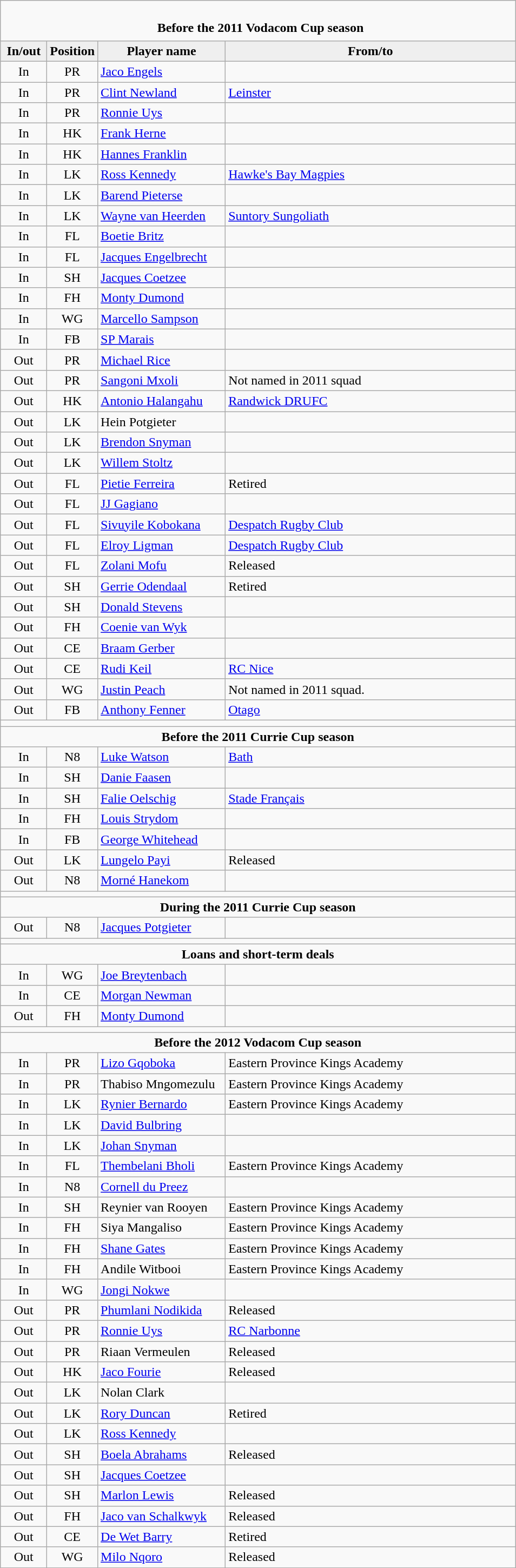<table class="wikitable" style="text-align: center;">
<tr>
<td colspan="4" cellpadding="0" cellspacing="0"><br><table border="0" style="width:100%;" cellpadding="0" cellspacing="0">
<tr>
<td style="width:0; border:0;"></td>
<td style="border:0;"><strong>Before the 2011 Vodacom Cup season</strong></td>
</tr>
</table>
</td>
</tr>
<tr>
<th style="background:#efefef; width:50px;">In/out</th>
<th style="background:#efefef; width:50px;">Position</th>
<th style="background:#efefef; width:150px;">Player name</th>
<th style="background:#efefef; width:350px;">From/to</th>
</tr>
<tr>
<td>In</td>
<td>PR</td>
<td align=left><a href='#'>Jaco Engels</a></td>
<td align=left></td>
</tr>
<tr>
<td>In</td>
<td>PR</td>
<td align=left><a href='#'>Clint Newland</a></td>
<td align=left><a href='#'>Leinster</a></td>
</tr>
<tr>
<td>In</td>
<td>PR</td>
<td align=left><a href='#'>Ronnie Uys</a></td>
<td align=left></td>
</tr>
<tr>
<td>In</td>
<td>HK</td>
<td align=left><a href='#'>Frank Herne</a></td>
<td align=left></td>
</tr>
<tr>
<td>In</td>
<td>HK</td>
<td align=left><a href='#'>Hannes Franklin</a></td>
<td align=left></td>
</tr>
<tr>
<td>In</td>
<td>LK</td>
<td align=left><a href='#'>Ross Kennedy</a></td>
<td align=left><a href='#'>Hawke's Bay Magpies</a></td>
</tr>
<tr>
<td>In</td>
<td>LK</td>
<td align=left><a href='#'>Barend Pieterse</a></td>
<td align=left></td>
</tr>
<tr>
<td>In</td>
<td>LK</td>
<td align=left><a href='#'>Wayne van Heerden</a></td>
<td align=left><a href='#'>Suntory Sungoliath</a></td>
</tr>
<tr>
<td>In</td>
<td>FL</td>
<td align=left><a href='#'>Boetie Britz</a></td>
<td align=left></td>
</tr>
<tr>
<td>In</td>
<td>FL</td>
<td align=left><a href='#'>Jacques Engelbrecht</a></td>
<td align=left></td>
</tr>
<tr>
<td>In</td>
<td>SH</td>
<td align=left><a href='#'>Jacques Coetzee</a></td>
<td align=left></td>
</tr>
<tr>
<td>In</td>
<td>FH</td>
<td align=left><a href='#'>Monty Dumond</a></td>
<td align=left></td>
</tr>
<tr>
<td>In</td>
<td>WG</td>
<td align=left><a href='#'>Marcello Sampson</a></td>
<td align=left></td>
</tr>
<tr>
<td>In</td>
<td>FB</td>
<td align=left><a href='#'>SP Marais</a></td>
<td align=left></td>
</tr>
<tr>
<td>Out</td>
<td>PR</td>
<td align=left><a href='#'>Michael Rice</a></td>
<td align=left></td>
</tr>
<tr>
<td>Out</td>
<td>PR</td>
<td align=left><a href='#'>Sangoni Mxoli</a></td>
<td align=left>Not named in 2011 squad</td>
</tr>
<tr>
<td>Out</td>
<td>HK</td>
<td align=left><a href='#'>Antonio Halangahu</a></td>
<td align=left><a href='#'>Randwick DRUFC</a></td>
</tr>
<tr>
<td>Out</td>
<td>LK</td>
<td align=left>Hein Potgieter</td>
<td align=left></td>
</tr>
<tr>
<td>Out</td>
<td>LK</td>
<td align=left><a href='#'>Brendon Snyman</a></td>
<td align=left></td>
</tr>
<tr>
<td>Out</td>
<td>LK</td>
<td align=left><a href='#'>Willem Stoltz</a></td>
<td align=left></td>
</tr>
<tr>
<td>Out</td>
<td>FL</td>
<td align=left><a href='#'>Pietie Ferreira</a></td>
<td align=left>Retired</td>
</tr>
<tr>
<td>Out</td>
<td>FL</td>
<td align=left><a href='#'>JJ Gagiano</a></td>
<td align=left></td>
</tr>
<tr>
<td>Out</td>
<td>FL</td>
<td align=left><a href='#'>Sivuyile Kobokana</a></td>
<td align=left><a href='#'>Despatch Rugby Club</a></td>
</tr>
<tr>
<td>Out</td>
<td>FL</td>
<td align=left><a href='#'>Elroy Ligman</a></td>
<td align=left><a href='#'>Despatch Rugby Club</a></td>
</tr>
<tr>
<td>Out</td>
<td>FL</td>
<td align=left><a href='#'>Zolani Mofu</a></td>
<td align=left>Released</td>
</tr>
<tr>
<td>Out</td>
<td>SH</td>
<td align=left><a href='#'>Gerrie Odendaal</a></td>
<td align=left>Retired</td>
</tr>
<tr>
<td>Out</td>
<td>SH</td>
<td align=left><a href='#'>Donald Stevens</a></td>
<td align=left></td>
</tr>
<tr>
<td>Out</td>
<td>FH</td>
<td align=left><a href='#'>Coenie van Wyk</a></td>
<td align=left></td>
</tr>
<tr>
<td>Out</td>
<td>CE</td>
<td align=left><a href='#'>Braam Gerber</a></td>
<td align=left></td>
</tr>
<tr>
<td>Out</td>
<td>CE</td>
<td align=left><a href='#'>Rudi Keil</a></td>
<td align=left><a href='#'>RC Nice</a></td>
</tr>
<tr>
<td>Out</td>
<td>WG</td>
<td align=left><a href='#'>Justin Peach</a></td>
<td align=left>Not named in 2011 squad.</td>
</tr>
<tr>
<td>Out</td>
<td>FB</td>
<td align=left><a href='#'>Anthony Fenner</a></td>
<td align=left><a href='#'>Otago</a></td>
</tr>
<tr>
<td colspan = 4></td>
</tr>
<tr>
<td colspan = 4><strong>Before the 2011 Currie Cup season</strong></td>
</tr>
<tr>
<td>In</td>
<td>N8</td>
<td align=left><a href='#'>Luke Watson</a></td>
<td align=left><a href='#'>Bath</a></td>
</tr>
<tr>
<td>In</td>
<td>SH</td>
<td align=left><a href='#'>Danie Faasen</a></td>
<td align=left></td>
</tr>
<tr>
<td>In</td>
<td>SH</td>
<td align=left><a href='#'>Falie Oelschig</a></td>
<td align=left><a href='#'>Stade Français</a></td>
</tr>
<tr>
<td>In</td>
<td>FH</td>
<td align=left><a href='#'>Louis Strydom</a></td>
<td align=left></td>
</tr>
<tr>
<td>In</td>
<td>FB</td>
<td align=left><a href='#'>George Whitehead</a></td>
<td align=left></td>
</tr>
<tr>
<td>Out</td>
<td>LK</td>
<td align=left><a href='#'>Lungelo Payi</a></td>
<td align=left>Released</td>
</tr>
<tr>
<td>Out</td>
<td>N8</td>
<td align=left><a href='#'>Morné Hanekom</a></td>
<td align=left></td>
</tr>
<tr>
<td colspan = 4></td>
</tr>
<tr>
<td colspan = 4><strong>During the 2011 Currie Cup season</strong></td>
</tr>
<tr>
<td>Out</td>
<td>N8</td>
<td align=left><a href='#'>Jacques Potgieter</a></td>
<td align=left></td>
</tr>
<tr>
<td colspan = 4></td>
</tr>
<tr>
<td colspan = 4><strong>Loans and short-term deals</strong></td>
</tr>
<tr>
<td>In</td>
<td>WG</td>
<td align=left><a href='#'>Joe Breytenbach</a></td>
<td align=left></td>
</tr>
<tr>
<td>In</td>
<td>CE</td>
<td align=left><a href='#'>Morgan Newman</a></td>
<td align=left></td>
</tr>
<tr>
<td>Out</td>
<td>FH</td>
<td align=left><a href='#'>Monty Dumond</a></td>
<td align=left></td>
</tr>
<tr>
<td colspan = 4></td>
</tr>
<tr>
<td colspan = 4><strong>Before the 2012 Vodacom Cup season</strong></td>
</tr>
<tr>
<td>In</td>
<td>PR</td>
<td align=left><a href='#'>Lizo Gqoboka</a></td>
<td align=left>Eastern Province Kings Academy</td>
</tr>
<tr>
<td>In</td>
<td>PR</td>
<td align=left>Thabiso Mngomezulu</td>
<td align=left>Eastern Province Kings Academy</td>
</tr>
<tr>
<td>In</td>
<td>LK</td>
<td align=left><a href='#'>Rynier Bernardo</a></td>
<td align=left>Eastern Province Kings Academy</td>
</tr>
<tr>
<td>In</td>
<td>LK</td>
<td align=left><a href='#'>David Bulbring</a></td>
<td align=left></td>
</tr>
<tr>
<td>In</td>
<td>LK</td>
<td align=left><a href='#'>Johan Snyman</a></td>
<td align=left></td>
</tr>
<tr>
<td>In</td>
<td>FL</td>
<td align=left><a href='#'>Thembelani Bholi</a></td>
<td align=left>Eastern Province Kings Academy</td>
</tr>
<tr>
<td>In</td>
<td>N8</td>
<td align=left><a href='#'>Cornell du Preez</a></td>
<td align=left></td>
</tr>
<tr>
<td>In</td>
<td>SH</td>
<td align=left>Reynier van Rooyen</td>
<td align=left>Eastern Province Kings Academy</td>
</tr>
<tr>
<td>In</td>
<td>FH</td>
<td align=left>Siya Mangaliso</td>
<td align=left>Eastern Province Kings Academy</td>
</tr>
<tr>
<td>In</td>
<td>FH</td>
<td align=left><a href='#'>Shane Gates</a></td>
<td align=left>Eastern Province Kings Academy</td>
</tr>
<tr>
<td>In</td>
<td>FH</td>
<td align=left>Andile Witbooi</td>
<td align=left>Eastern Province Kings Academy</td>
</tr>
<tr>
<td>In</td>
<td>WG</td>
<td align=left><a href='#'>Jongi Nokwe</a></td>
<td align=left></td>
</tr>
<tr>
<td>Out</td>
<td>PR</td>
<td align=left><a href='#'>Phumlani Nodikida</a></td>
<td align=left>Released</td>
</tr>
<tr>
<td>Out</td>
<td>PR</td>
<td align=left><a href='#'>Ronnie Uys</a></td>
<td align=left><a href='#'>RC Narbonne</a></td>
</tr>
<tr>
<td>Out</td>
<td>PR</td>
<td align=left>Riaan Vermeulen</td>
<td align=left>Released</td>
</tr>
<tr>
<td>Out</td>
<td>HK</td>
<td align=left><a href='#'>Jaco Fourie</a></td>
<td align=left>Released</td>
</tr>
<tr>
<td>Out</td>
<td>LK</td>
<td align=left>Nolan Clark</td>
<td align=left></td>
</tr>
<tr>
<td>Out</td>
<td>LK</td>
<td align=left><a href='#'>Rory Duncan</a></td>
<td align=left>Retired</td>
</tr>
<tr>
<td>Out</td>
<td>LK</td>
<td align=left><a href='#'>Ross Kennedy</a></td>
<td align=left></td>
</tr>
<tr>
<td>Out</td>
<td>SH</td>
<td align=left><a href='#'>Boela Abrahams</a></td>
<td align=left>Released</td>
</tr>
<tr>
<td>Out</td>
<td>SH</td>
<td align=left><a href='#'>Jacques Coetzee</a></td>
<td align=left></td>
</tr>
<tr>
<td>Out</td>
<td>SH</td>
<td align=left><a href='#'>Marlon Lewis</a></td>
<td align=left>Released</td>
</tr>
<tr>
<td>Out</td>
<td>FH</td>
<td align=left><a href='#'>Jaco van Schalkwyk</a></td>
<td align=left>Released</td>
</tr>
<tr>
<td>Out</td>
<td>CE</td>
<td align=left><a href='#'>De Wet Barry</a></td>
<td align=left>Retired</td>
</tr>
<tr>
<td>Out</td>
<td>WG</td>
<td align=left><a href='#'>Milo Nqoro</a></td>
<td align=left>Released</td>
</tr>
</table>
